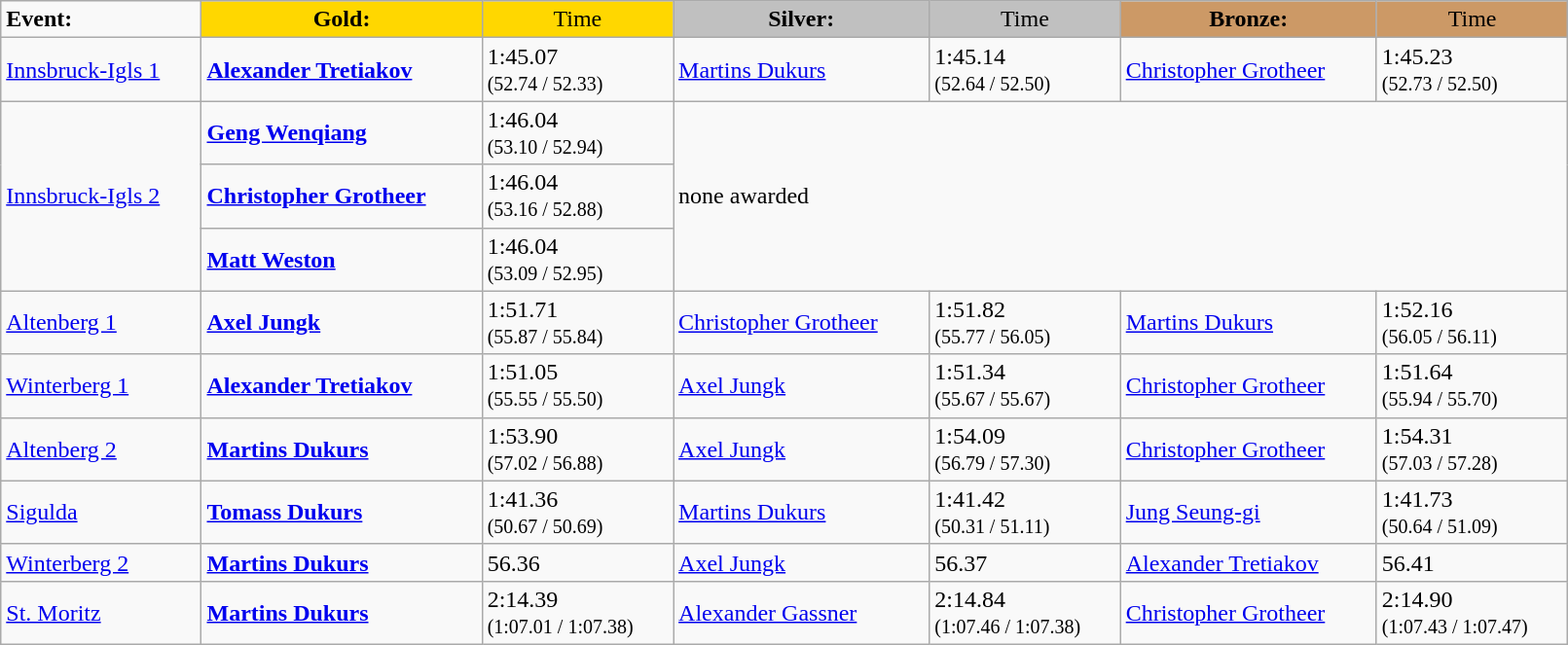<table class="wikitable" style="width:85%;">
<tr>
<td><strong>Event:</strong></td>
<td style="text-align:center; background:gold;"><strong>Gold:</strong></td>
<td style="text-align:center; background:gold;">Time</td>
<td style="text-align:center; background:silver;"><strong>Silver:</strong></td>
<td style="text-align:center; background:silver;">Time</td>
<td style="text-align:center; background:#c96;"><strong>Bronze:</strong></td>
<td style="text-align:center; background:#c96;">Time</td>
</tr>
<tr>
<td> <a href='#'>Innsbruck-Igls 1</a></td>
<td><strong><a href='#'>Alexander Tretiakov</a><br><small></small></strong></td>
<td>1:45.07<br><small>(52.74 / 52.33)</small></td>
<td><a href='#'>Martins Dukurs</a><br><small></small></td>
<td>1:45.14<br><small>(52.64 / 52.50)</small></td>
<td><a href='#'>Christopher Grotheer</a><br><small></small></td>
<td>1:45.23<br><small>(52.73 / 52.50)</small></td>
</tr>
<tr>
<td rowspan="3"> <a href='#'>Innsbruck-Igls 2</a></td>
<td><strong><a href='#'>Geng Wenqiang</a><br><small></small></strong></td>
<td>1:46.04<br><small>(53.10 / 52.94)</small></td>
<td rowspan="3" colspan="4">none awarded</td>
</tr>
<tr>
<td><strong><a href='#'>Christopher Grotheer</a><br><small></small></strong></td>
<td>1:46.04<br><small>(53.16 / 52.88)</small></td>
</tr>
<tr>
<td><strong><a href='#'>Matt Weston</a><br><small></small></strong></td>
<td>1:46.04<br><small>(53.09 / 52.95)</small></td>
</tr>
<tr>
<td> <a href='#'>Altenberg 1</a></td>
<td><strong><a href='#'>Axel Jungk</a><br><small></small></strong></td>
<td>1:51.71<br><small>(55.87 / 55.84)</small></td>
<td><a href='#'>Christopher Grotheer</a><br><small></small></td>
<td>1:51.82<br><small>(55.77 / 56.05)</small></td>
<td><a href='#'>Martins Dukurs</a><br><small></small></td>
<td>1:52.16<br><small>(56.05 / 56.11)</small></td>
</tr>
<tr>
<td> <a href='#'>Winterberg 1</a></td>
<td><strong><a href='#'>Alexander Tretiakov</a><br><small></small></strong></td>
<td>1:51.05<br><small>(55.55 / 55.50)</small></td>
<td><a href='#'>Axel Jungk</a><br><small></small></td>
<td>1:51.34<br><small>(55.67 / 55.67)</small></td>
<td><a href='#'>Christopher Grotheer</a><br><small></small></td>
<td>1:51.64<br><small>(55.94 / 55.70)</small></td>
</tr>
<tr>
<td> <a href='#'>Altenberg 2</a></td>
<td><strong><a href='#'>Martins Dukurs</a><br><small></small></strong></td>
<td>1:53.90<br><small>(57.02 / 56.88)</small></td>
<td><a href='#'>Axel Jungk</a><br><small></small></td>
<td>1:54.09<br><small>(56.79 / 57.30)</small></td>
<td><a href='#'>Christopher Grotheer</a><br><small></small></td>
<td>1:54.31<br><small>(57.03 / 57.28)</small></td>
</tr>
<tr>
<td> <a href='#'>Sigulda</a></td>
<td><strong><a href='#'>Tomass Dukurs</a><br><small></small></strong></td>
<td>1:41.36<br><small>(50.67 / 50.69)</small></td>
<td><a href='#'>Martins Dukurs</a><br><small></small></td>
<td>1:41.42<br><small>(50.31 / 51.11)</small></td>
<td><a href='#'>Jung Seung-gi</a><br><small></small></td>
<td>1:41.73<br><small>(50.64 / 51.09)</small></td>
</tr>
<tr>
<td> <a href='#'>Winterberg 2</a></td>
<td><strong><a href='#'>Martins Dukurs</a><br><small></small></strong></td>
<td>56.36</td>
<td><a href='#'>Axel Jungk</a><br><small></small></td>
<td>56.37</td>
<td><a href='#'>Alexander Tretiakov</a><br><small></small></td>
<td>56.41</td>
</tr>
<tr>
<td> <a href='#'>St. Moritz</a></td>
<td><strong><a href='#'>Martins Dukurs</a><br><small></small></strong></td>
<td>2:14.39<br><small>(1:07.01 / 1:07.38)</small></td>
<td><a href='#'>Alexander Gassner</a><br><small></small></td>
<td>2:14.84<br><small>(1:07.46 / 1:07.38)</small></td>
<td><a href='#'>Christopher Grotheer</a><br><small></small></td>
<td>2:14.90<br><small>(1:07.43 / 1:07.47)</small></td>
</tr>
</table>
